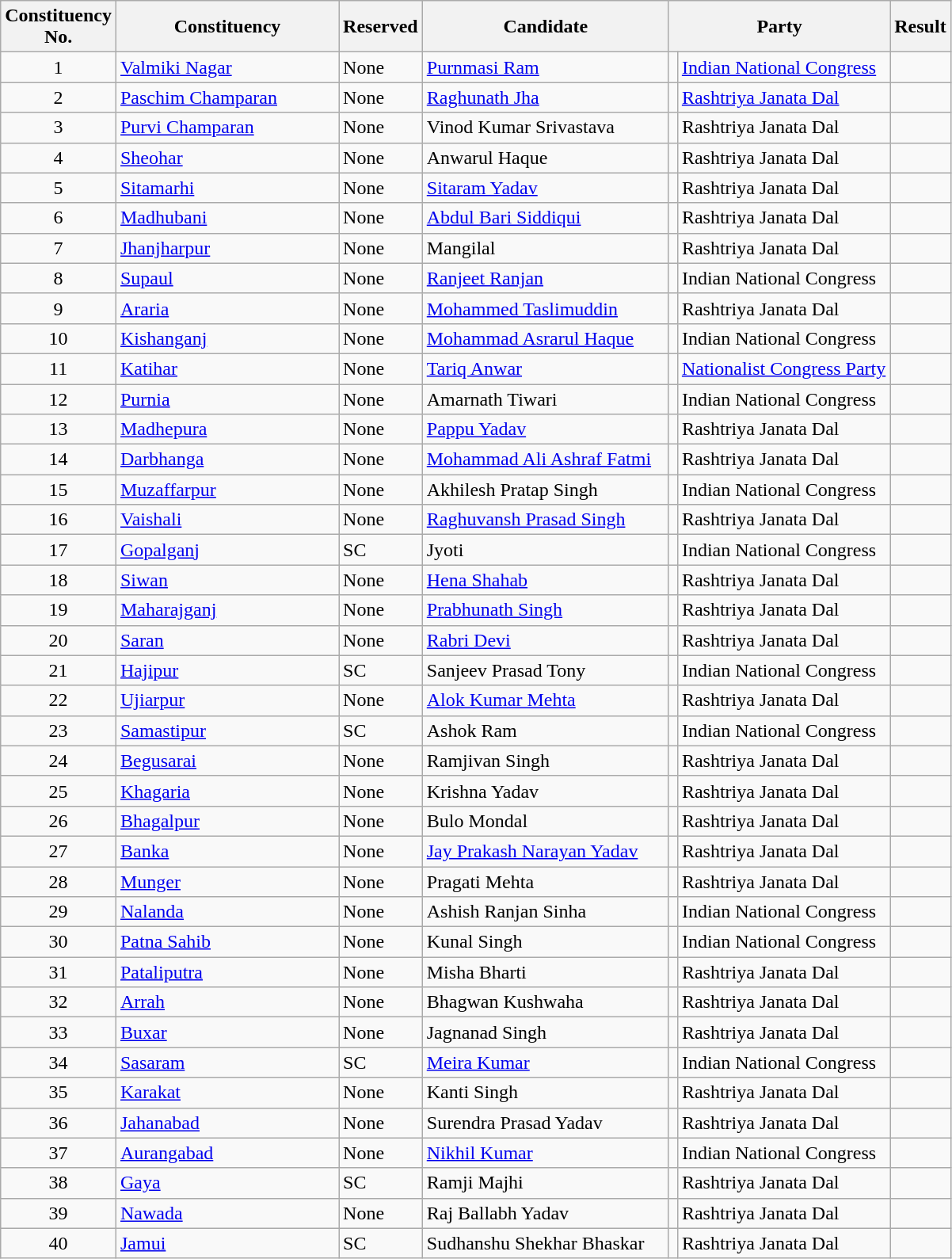<table class= "wikitable sortable">
<tr>
<th>Constituency <br> No.</th>
<th style="width:180px;">Constituency</th>
<th>Reserved</th>
<th style="width:200px;">Candidate</th>
<th colspan=2>Party</th>
<th>Result</th>
</tr>
<tr>
<td align="center">1</td>
<td><a href='#'>Valmiki Nagar</a></td>
<td>None</td>
<td><a href='#'>Purnmasi Ram</a></td>
<td bgcolor=></td>
<td><a href='#'>Indian National Congress</a></td>
<td></td>
</tr>
<tr>
<td align="center">2</td>
<td><a href='#'>Paschim Champaran</a></td>
<td>None</td>
<td><a href='#'>Raghunath Jha</a></td>
<td bgcolor=></td>
<td><a href='#'>Rashtriya Janata Dal</a></td>
<td></td>
</tr>
<tr>
<td align="center">3</td>
<td><a href='#'>Purvi Champaran</a></td>
<td>None</td>
<td>Vinod Kumar Srivastava</td>
<td bgcolor=></td>
<td>Rashtriya Janata Dal</td>
<td></td>
</tr>
<tr>
<td align="center">4</td>
<td><a href='#'>Sheohar</a></td>
<td>None</td>
<td>Anwarul Haque</td>
<td bgcolor=></td>
<td>Rashtriya Janata Dal</td>
<td></td>
</tr>
<tr>
<td align="center">5</td>
<td><a href='#'>Sitamarhi</a></td>
<td>None</td>
<td><a href='#'>Sitaram Yadav</a></td>
<td bgcolor=></td>
<td>Rashtriya Janata Dal</td>
<td></td>
</tr>
<tr>
<td align="center">6</td>
<td><a href='#'>Madhubani</a></td>
<td>None</td>
<td><a href='#'>Abdul Bari Siddiqui</a></td>
<td bgcolor=></td>
<td>Rashtriya Janata Dal</td>
<td></td>
</tr>
<tr>
<td align="center">7</td>
<td><a href='#'>Jhanjharpur</a></td>
<td>None</td>
<td>Mangilal</td>
<td bgcolor=></td>
<td>Rashtriya Janata Dal</td>
<td></td>
</tr>
<tr>
<td align="center">8</td>
<td><a href='#'>Supaul</a></td>
<td>None</td>
<td><a href='#'>Ranjeet Ranjan</a></td>
<td bgcolor=></td>
<td>Indian National Congress</td>
<td></td>
</tr>
<tr>
<td align="center">9</td>
<td><a href='#'>Araria</a></td>
<td>None</td>
<td><a href='#'>Mohammed Taslimuddin</a></td>
<td bgcolor=></td>
<td>Rashtriya Janata Dal</td>
<td></td>
</tr>
<tr>
<td align="center">10</td>
<td><a href='#'>Kishanganj</a></td>
<td>None</td>
<td><a href='#'>Mohammad Asrarul Haque</a></td>
<td bgcolor=></td>
<td>Indian National Congress</td>
<td></td>
</tr>
<tr>
<td align="center">11</td>
<td><a href='#'>Katihar</a></td>
<td>None</td>
<td><a href='#'>Tariq Anwar</a></td>
<td bgcolor=></td>
<td><a href='#'>Nationalist Congress Party</a></td>
<td></td>
</tr>
<tr>
<td align="center">12</td>
<td><a href='#'>Purnia</a></td>
<td>None</td>
<td>Amarnath Tiwari</td>
<td bgcolor=></td>
<td>Indian National Congress</td>
<td></td>
</tr>
<tr>
<td align="center">13</td>
<td><a href='#'>Madhepura</a></td>
<td>None</td>
<td><a href='#'>Pappu Yadav</a></td>
<td bgcolor=></td>
<td>Rashtriya Janata Dal</td>
<td></td>
</tr>
<tr>
<td align="center">14</td>
<td><a href='#'>Darbhanga</a></td>
<td>None</td>
<td><a href='#'>Mohammad Ali Ashraf Fatmi</a></td>
<td bgcolor=></td>
<td>Rashtriya Janata Dal</td>
<td></td>
</tr>
<tr>
<td align="center">15</td>
<td><a href='#'>Muzaffarpur</a></td>
<td>None</td>
<td>Akhilesh Pratap Singh</td>
<td bgcolor=></td>
<td>Indian National Congress</td>
<td></td>
</tr>
<tr>
<td align="center">16</td>
<td><a href='#'>Vaishali</a></td>
<td>None</td>
<td><a href='#'>Raghuvansh Prasad Singh</a></td>
<td bgcolor=></td>
<td>Rashtriya Janata Dal</td>
<td></td>
</tr>
<tr>
<td align="center">17</td>
<td><a href='#'>Gopalganj</a></td>
<td>SC</td>
<td>Jyoti</td>
<td bgcolor=></td>
<td>Indian National Congress</td>
<td></td>
</tr>
<tr>
<td align="center">18</td>
<td><a href='#'>Siwan</a></td>
<td>None</td>
<td><a href='#'>Hena Shahab</a></td>
<td bgcolor=></td>
<td>Rashtriya Janata Dal</td>
<td></td>
</tr>
<tr>
<td align="center">19</td>
<td><a href='#'>Maharajganj</a></td>
<td>None</td>
<td><a href='#'>Prabhunath Singh</a></td>
<td bgcolor=></td>
<td>Rashtriya Janata Dal</td>
<td></td>
</tr>
<tr>
<td align="center">20</td>
<td><a href='#'>Saran</a></td>
<td>None</td>
<td><a href='#'>Rabri Devi</a></td>
<td bgcolor=></td>
<td>Rashtriya Janata Dal</td>
<td></td>
</tr>
<tr>
<td align="center">21</td>
<td><a href='#'>Hajipur</a></td>
<td>SC</td>
<td>Sanjeev Prasad Tony</td>
<td bgcolor=></td>
<td>Indian National Congress</td>
<td></td>
</tr>
<tr>
<td align="center">22</td>
<td><a href='#'>Ujiarpur</a></td>
<td>None</td>
<td><a href='#'>Alok Kumar Mehta</a></td>
<td bgcolor=></td>
<td>Rashtriya Janata Dal</td>
<td></td>
</tr>
<tr>
<td align="center">23</td>
<td><a href='#'>Samastipur</a></td>
<td>SC</td>
<td>Ashok Ram</td>
<td bgcolor=></td>
<td>Indian National Congress</td>
<td></td>
</tr>
<tr>
<td align="center">24</td>
<td><a href='#'>Begusarai</a></td>
<td>None</td>
<td>Ramjivan Singh</td>
<td bgcolor=></td>
<td>Rashtriya Janata Dal</td>
<td></td>
</tr>
<tr>
<td align="center">25</td>
<td><a href='#'>Khagaria</a></td>
<td>None</td>
<td>Krishna Yadav</td>
<td bgcolor=></td>
<td>Rashtriya Janata Dal</td>
<td></td>
</tr>
<tr>
<td align="center">26</td>
<td><a href='#'>Bhagalpur</a></td>
<td>None</td>
<td>Bulo Mondal</td>
<td bgcolor=></td>
<td>Rashtriya Janata Dal</td>
<td></td>
</tr>
<tr>
<td align="center">27</td>
<td><a href='#'>Banka</a></td>
<td>None</td>
<td><a href='#'>Jay Prakash Narayan Yadav</a></td>
<td bgcolor=></td>
<td>Rashtriya Janata Dal</td>
<td></td>
</tr>
<tr>
<td align="center">28</td>
<td><a href='#'>Munger</a></td>
<td>None</td>
<td>Pragati Mehta</td>
<td bgcolor=></td>
<td>Rashtriya Janata Dal</td>
<td></td>
</tr>
<tr>
<td align="center">29</td>
<td><a href='#'>Nalanda</a></td>
<td>None</td>
<td>Ashish Ranjan Sinha</td>
<td bgcolor=></td>
<td>Indian National Congress</td>
<td></td>
</tr>
<tr>
<td align="center">30</td>
<td><a href='#'>Patna Sahib</a></td>
<td>None</td>
<td>Kunal Singh</td>
<td bgcolor=></td>
<td>Indian National Congress</td>
<td></td>
</tr>
<tr>
<td align="center">31</td>
<td><a href='#'>Pataliputra</a></td>
<td>None</td>
<td>Misha Bharti</td>
<td bgcolor=></td>
<td>Rashtriya Janata Dal</td>
<td></td>
</tr>
<tr>
<td align="center">32</td>
<td><a href='#'>Arrah</a></td>
<td>None</td>
<td>Bhagwan Kushwaha</td>
<td bgcolor=></td>
<td>Rashtriya Janata Dal</td>
<td></td>
</tr>
<tr>
<td align="center">33</td>
<td><a href='#'>Buxar</a></td>
<td>None</td>
<td>Jagnanad Singh</td>
<td bgcolor=></td>
<td>Rashtriya Janata Dal</td>
<td></td>
</tr>
<tr>
<td align="center">34</td>
<td><a href='#'>Sasaram</a></td>
<td>SC</td>
<td><a href='#'>Meira Kumar</a></td>
<td bgcolor=></td>
<td>Indian National Congress</td>
<td></td>
</tr>
<tr>
<td align="center">35</td>
<td><a href='#'>Karakat</a></td>
<td>None</td>
<td>Kanti Singh</td>
<td bgcolor=></td>
<td>Rashtriya Janata Dal</td>
<td></td>
</tr>
<tr>
<td align="center">36</td>
<td><a href='#'>Jahanabad</a></td>
<td>None</td>
<td>Surendra Prasad Yadav</td>
<td bgcolor=></td>
<td>Rashtriya Janata Dal</td>
<td></td>
</tr>
<tr>
<td align="center">37</td>
<td><a href='#'>Aurangabad</a></td>
<td>None</td>
<td><a href='#'>Nikhil Kumar</a></td>
<td bgcolor=></td>
<td>Indian National Congress</td>
<td></td>
</tr>
<tr>
<td align="center">38</td>
<td><a href='#'>Gaya</a></td>
<td>SC</td>
<td>Ramji Majhi</td>
<td bgcolor=></td>
<td>Rashtriya Janata Dal</td>
<td></td>
</tr>
<tr>
<td align="center">39</td>
<td><a href='#'>Nawada</a></td>
<td>None</td>
<td>Raj Ballabh Yadav</td>
<td bgcolor=></td>
<td>Rashtriya Janata Dal</td>
<td></td>
</tr>
<tr>
<td align="center">40</td>
<td><a href='#'>Jamui</a></td>
<td>SC</td>
<td>Sudhanshu Shekhar Bhaskar</td>
<td bgcolor=></td>
<td>Rashtriya Janata Dal</td>
<td></td>
</tr>
</table>
